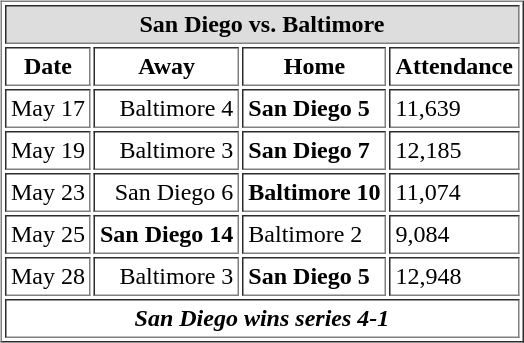<table cellspacing="10">
<tr>
<td valign="top"><br><table cellpadding="3" border="1">
<tr>
<th bgcolor="#DDDDDD" align="center" colspan="4">San Diego vs. Baltimore</th>
</tr>
<tr>
<th>Date</th>
<th>Away</th>
<th>Home</th>
<th>Attendance</th>
</tr>
<tr>
<td>May 17</td>
<td align="right">Baltimore 4</td>
<td><strong>San Diego 5</strong></td>
<td>11,639</td>
</tr>
<tr>
<td>May 19</td>
<td align="right">Baltimore 3</td>
<td><strong>San Diego 7</strong></td>
<td>12,185</td>
</tr>
<tr>
<td>May 23</td>
<td align="right">San Diego 6</td>
<td><strong>Baltimore 10</strong></td>
<td>11,074</td>
</tr>
<tr>
<td>May 25</td>
<td align="right"><strong>San Diego 14</strong></td>
<td>Baltimore 2</td>
<td>9,084</td>
</tr>
<tr>
<td>May 28</td>
<td align="right">Baltimore 3</td>
<td><strong>San Diego 5</strong></td>
<td>12,948</td>
</tr>
<tr>
<td align="center" colspan="4"><strong><em>San Diego wins series 4-1</em></strong></td>
</tr>
</table>
</td>
</tr>
</table>
